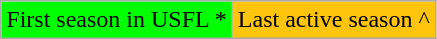<table class="wikitable">
<tr>
<td style="background-color:#00FF00;">First season in USFL *</td>
<td style="background-color:#FFC40C;">Last active season ^</td>
</tr>
</table>
